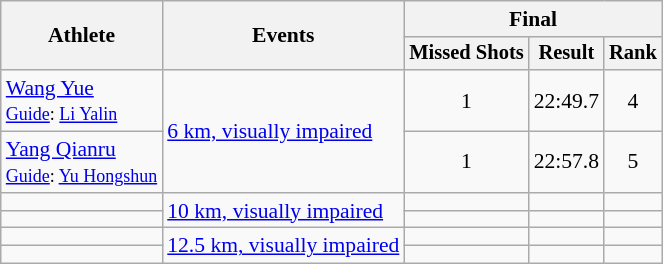<table class="wikitable" style="font-size:90%">
<tr>
<th rowspan="2">Athlete</th>
<th rowspan="2">Events</th>
<th colspan="5">Final</th>
</tr>
<tr style="font-size:95%">
<th>Missed Shots</th>
<th>Result</th>
<th>Rank</th>
</tr>
<tr align=center>
<td align=left><a href='#'>Wang Yue</a><br><small><a href='#'>Guide</a>: <a href='#'>Li Yalin</a></small></td>
<td align=left rowspan=2><a href='#'>6 km, visually impaired</a></td>
<td>1</td>
<td>22:49.7</td>
<td>4</td>
</tr>
<tr align=center>
<td align=left><a href='#'>Yang Qianru</a><br><small><a href='#'>Guide</a>: <a href='#'>Yu Hongshun</a></small></td>
<td>1</td>
<td>22:57.8</td>
<td>5</td>
</tr>
<tr align=center>
<td align=left></td>
<td align=left rowspan=2><a href='#'>10 km, visually impaired</a></td>
<td></td>
<td></td>
<td></td>
</tr>
<tr align=center>
<td align=left></td>
<td></td>
<td></td>
<td></td>
</tr>
<tr align=center>
<td align=left></td>
<td align=left rowspan=2><a href='#'>12.5 km, visually impaired</a></td>
<td></td>
<td></td>
<td></td>
</tr>
<tr align=center>
<td align=left></td>
<td></td>
<td></td>
<td></td>
</tr>
</table>
